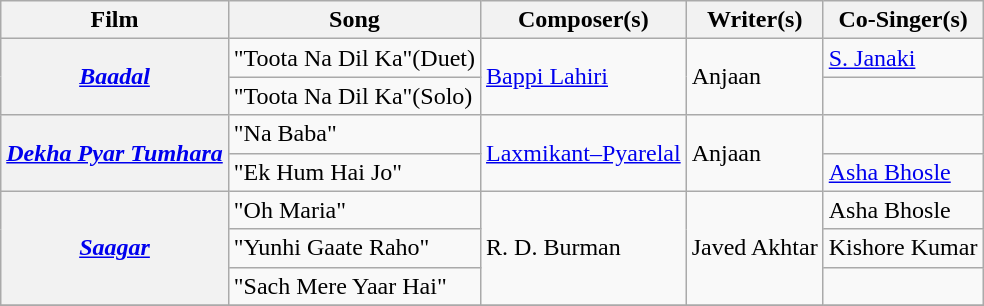<table class="wikitable">
<tr>
<th>Film</th>
<th>Song</th>
<th>Composer(s)</th>
<th>Writer(s)</th>
<th>Co-Singer(s)</th>
</tr>
<tr>
<th rowspan="2"><em><a href='#'>Baadal</a></em></th>
<td>"Toota Na Dil Ka"(Duet)</td>
<td rowspan="2"><a href='#'>Bappi Lahiri</a></td>
<td rowspan="2">Anjaan</td>
<td><a href='#'>S. Janaki</a></td>
</tr>
<tr>
<td>"Toota Na Dil Ka"(Solo)</td>
<td></td>
</tr>
<tr>
<th rowspan="2"><em><a href='#'>Dekha Pyar Tumhara</a></em></th>
<td>"Na Baba"</td>
<td rowspan="2"><a href='#'>Laxmikant–Pyarelal</a></td>
<td rowspan="2">Anjaan</td>
<td></td>
</tr>
<tr>
<td>"Ek Hum Hai Jo"</td>
<td><a href='#'>Asha Bhosle</a></td>
</tr>
<tr>
<th rowspan="3"><em><a href='#'>Saagar</a></em></th>
<td>"Oh Maria"</td>
<td rowspan="3">R. D. Burman</td>
<td rowspan="3">Javed Akhtar</td>
<td>Asha Bhosle</td>
</tr>
<tr>
<td>"Yunhi Gaate Raho"</td>
<td>Kishore Kumar</td>
</tr>
<tr>
<td>"Sach Mere Yaar Hai"</td>
<td></td>
</tr>
<tr>
</tr>
</table>
